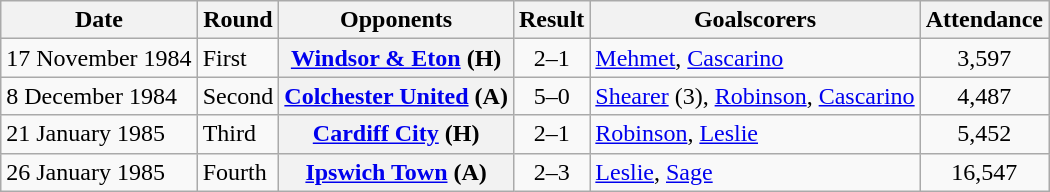<table class="wikitable plainrowheaders sortable">
<tr>
<th scope=col>Date</th>
<th scope=col>Round</th>
<th scope=col>Opponents</th>
<th scope=col>Result</th>
<th scope=col class=unsortable>Goalscorers</th>
<th scope=col>Attendance</th>
</tr>
<tr>
<td>17 November 1984</td>
<td>First</td>
<th scope=row><a href='#'>Windsor & Eton</a> (H)</th>
<td align=center>2–1</td>
<td><a href='#'>Mehmet</a>, <a href='#'>Cascarino</a></td>
<td align=center>3,597</td>
</tr>
<tr>
<td>8 December 1984</td>
<td>Second</td>
<th scope=row><a href='#'>Colchester United</a> (A)</th>
<td align=center>5–0</td>
<td><a href='#'>Shearer</a> (3), <a href='#'>Robinson</a>, <a href='#'>Cascarino</a></td>
<td align=center>4,487</td>
</tr>
<tr>
<td>21 January 1985</td>
<td>Third</td>
<th scope=row><a href='#'>Cardiff City</a> (H)</th>
<td align=center>2–1</td>
<td><a href='#'>Robinson</a>, <a href='#'>Leslie</a></td>
<td align=center>5,452</td>
</tr>
<tr>
<td>26 January 1985</td>
<td>Fourth</td>
<th scope=row><a href='#'>Ipswich Town</a> (A)</th>
<td align=center>2–3</td>
<td><a href='#'>Leslie</a>, <a href='#'>Sage</a></td>
<td align=center>16,547</td>
</tr>
</table>
